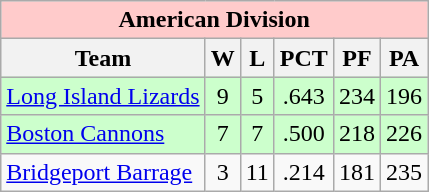<table class="wikitable">
<tr bgcolor="#ffcbcb">
<td colspan="7" align="center"><strong>American Division</strong></td>
</tr>
<tr bgcolor="#efefef">
<th>Team</th>
<th>W</th>
<th>L</th>
<th>PCT</th>
<th>PF</th>
<th>PA</th>
</tr>
<tr align="center" bgcolor="#ccffcc">
<td align="left"><a href='#'>Long Island Lizards</a></td>
<td>9</td>
<td>5</td>
<td>.643</td>
<td>234</td>
<td>196</td>
</tr>
<tr align="center" bgcolor="#ccffcc">
<td align="left"><a href='#'>Boston Cannons</a></td>
<td>7</td>
<td>7</td>
<td>.500</td>
<td>218</td>
<td>226</td>
</tr>
<tr align="center">
<td align="left"><a href='#'>Bridgeport Barrage</a></td>
<td>3</td>
<td>11</td>
<td>.214</td>
<td>181</td>
<td>235</td>
</tr>
</table>
